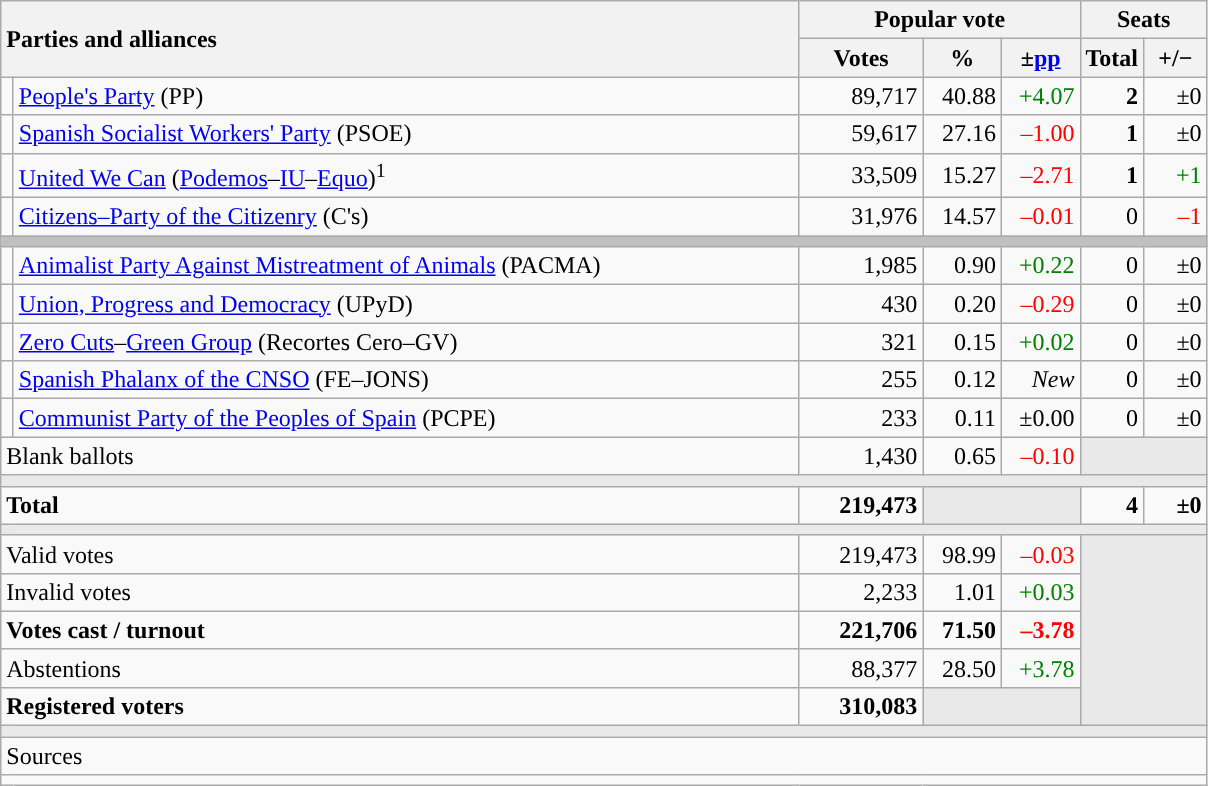<table class="wikitable" style="text-align:right;">
<tr>
<th style="text-align:left;" rowspan="2" colspan="2" width="525">Parties and alliances</th>
<th colspan="3">Popular vote</th>
<th colspan="2">Seats</th>
</tr>
<tr>
<th width="75">Votes</th>
<th width="45">%</th>
<th width="45">±<a href='#'>pp</a></th>
<th width="35">Total</th>
<th width="35">+/−</th>
</tr>
<tr>
<td width="1" style="color:inherit;background:"></td>
<td align="left"><a href='#'>People's Party</a> (PP)</td>
<td>89,717</td>
<td>40.88</td>
<td style="color:green;">+4.07</td>
<td><strong>2</strong></td>
<td>±0</td>
</tr>
<tr>
<td style="color:inherit;background:"></td>
<td align="left"><a href='#'>Spanish Socialist Workers' Party</a> (PSOE)</td>
<td>59,617</td>
<td>27.16</td>
<td style="color:red;">–1.00</td>
<td><strong>1</strong></td>
<td>±0</td>
</tr>
<tr>
<td style="color:inherit;background:"></td>
<td align="left"><a href='#'>United We Can</a> (<a href='#'>Podemos</a>–<a href='#'>IU</a>–<a href='#'>Equo</a>)<sup>1</sup></td>
<td>33,509</td>
<td>15.27</td>
<td style="color:red;">–2.71</td>
<td><strong>1</strong></td>
<td style="color:green;">+1</td>
</tr>
<tr>
<td style="color:inherit;background:"></td>
<td align="left"><a href='#'>Citizens–Party of the Citizenry</a> (C's)</td>
<td>31,976</td>
<td>14.57</td>
<td style="color:red;">–0.01</td>
<td>0</td>
<td style="color:red;">–1</td>
</tr>
<tr>
<td colspan="7" bgcolor="#C0C0C0"></td>
</tr>
<tr>
<td style="color:inherit;background:"></td>
<td align="left"><a href='#'>Animalist Party Against Mistreatment of Animals</a> (PACMA)</td>
<td>1,985</td>
<td>0.90</td>
<td style="color:green;">+0.22</td>
<td>0</td>
<td>±0</td>
</tr>
<tr>
<td style="color:inherit;background:"></td>
<td align="left"><a href='#'>Union, Progress and Democracy</a> (UPyD)</td>
<td>430</td>
<td>0.20</td>
<td style="color:red;">–0.29</td>
<td>0</td>
<td>±0</td>
</tr>
<tr>
<td style="color:inherit;background:"></td>
<td align="left"><a href='#'>Zero Cuts</a>–<a href='#'>Green Group</a> (Recortes Cero–GV)</td>
<td>321</td>
<td>0.15</td>
<td style="color:green;">+0.02</td>
<td>0</td>
<td>±0</td>
</tr>
<tr>
<td style="color:inherit;background:"></td>
<td align="left"><a href='#'>Spanish Phalanx of the CNSO</a> (FE–JONS)</td>
<td>255</td>
<td>0.12</td>
<td><em>New</em></td>
<td>0</td>
<td>±0</td>
</tr>
<tr>
<td style="color:inherit;background:"></td>
<td align="left"><a href='#'>Communist Party of the Peoples of Spain</a> (PCPE)</td>
<td>233</td>
<td>0.11</td>
<td>±0.00</td>
<td>0</td>
<td>±0</td>
</tr>
<tr>
<td align="left" colspan="2">Blank ballots</td>
<td>1,430</td>
<td>0.65</td>
<td style="color:red;">–0.10</td>
<td bgcolor="#E9E9E9" colspan="2"></td>
</tr>
<tr>
<td colspan="7" bgcolor="#E9E9E9"></td>
</tr>
<tr style="font-weight:bold;">
<td align="left" colspan="2">Total</td>
<td>219,473</td>
<td bgcolor="#E9E9E9" colspan="2"></td>
<td>4</td>
<td>±0</td>
</tr>
<tr>
<td colspan="7" bgcolor="#E9E9E9"></td>
</tr>
<tr>
<td align="left" colspan="2">Valid votes</td>
<td>219,473</td>
<td>98.99</td>
<td style="color:red;">–0.03</td>
<td bgcolor="#E9E9E9" colspan="2" rowspan="5"></td>
</tr>
<tr>
<td align="left" colspan="2">Invalid votes</td>
<td>2,233</td>
<td>1.01</td>
<td style="color:green;">+0.03</td>
</tr>
<tr style="font-weight:bold;">
<td align="left" colspan="2">Votes cast / turnout</td>
<td>221,706</td>
<td>71.50</td>
<td style="color:red;">–3.78</td>
</tr>
<tr>
<td align="left" colspan="2">Abstentions</td>
<td>88,377</td>
<td>28.50</td>
<td style="color:green;">+3.78</td>
</tr>
<tr style="font-weight:bold;">
<td align="left" colspan="2">Registered voters</td>
<td>310,083</td>
<td bgcolor="#E9E9E9" colspan="2"></td>
</tr>
<tr>
<td colspan="7" bgcolor="#E9E9E9"></td>
</tr>
<tr>
<td align="left" colspan="7">Sources</td>
</tr>
<tr>
<td colspan="7" style="text-align:left; max-width:790px;"></td>
</tr>
</table>
